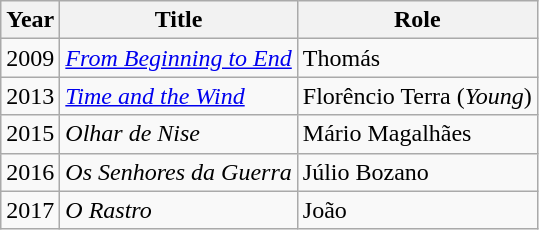<table class="wikitable">
<tr>
<th>Year</th>
<th>Title</th>
<th>Role</th>
</tr>
<tr>
<td>2009</td>
<td><em><a href='#'>From Beginning to End</a></em></td>
<td>Thomás</td>
</tr>
<tr>
<td>2013</td>
<td><em><a href='#'>Time and the Wind</a></em></td>
<td>Florêncio Terra (<em>Young</em>)</td>
</tr>
<tr>
<td>2015</td>
<td><em>Olhar de Nise</em></td>
<td>Mário Magalhães</td>
</tr>
<tr>
<td>2016</td>
<td><em>Os Senhores da Guerra</em></td>
<td>Júlio Bozano</td>
</tr>
<tr>
<td>2017</td>
<td><em>O Rastro</em></td>
<td>João</td>
</tr>
</table>
